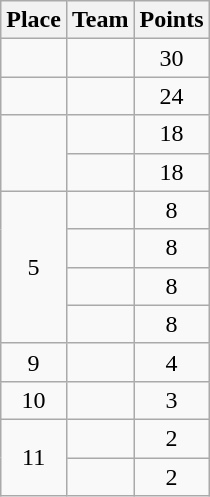<table class="wikitable" style="text-align:center; padding-bottom:0;">
<tr>
<th>Place</th>
<th style="text-align:left;">Team</th>
<th>Points</th>
</tr>
<tr>
<td></td>
<td align=left></td>
<td>30</td>
</tr>
<tr>
<td></td>
<td align=left></td>
<td>24</td>
</tr>
<tr>
<td rowspan=2></td>
<td align=left></td>
<td>18</td>
</tr>
<tr>
<td align=left></td>
<td>18</td>
</tr>
<tr>
<td rowspan=4>5</td>
<td align=left></td>
<td>8</td>
</tr>
<tr>
<td align=left></td>
<td>8</td>
</tr>
<tr>
<td align=left></td>
<td>8</td>
</tr>
<tr>
<td align=left></td>
<td>8</td>
</tr>
<tr>
<td>9</td>
<td align=left></td>
<td>4</td>
</tr>
<tr>
<td>10</td>
<td align=left></td>
<td>3</td>
</tr>
<tr>
<td rowspan=2>11</td>
<td align=left></td>
<td>2</td>
</tr>
<tr>
<td align=left></td>
<td>2</td>
</tr>
</table>
